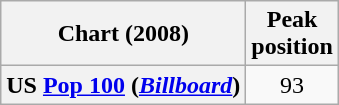<table class="wikitable plainrowheaders" style="text-align:center;">
<tr>
<th scope="col">Chart (2008)</th>
<th scope="col">Peak<br>position</th>
</tr>
<tr>
<th scope="row">US <a href='#'>Pop 100</a> (<em><a href='#'>Billboard</a></em>)</th>
<td>93</td>
</tr>
</table>
